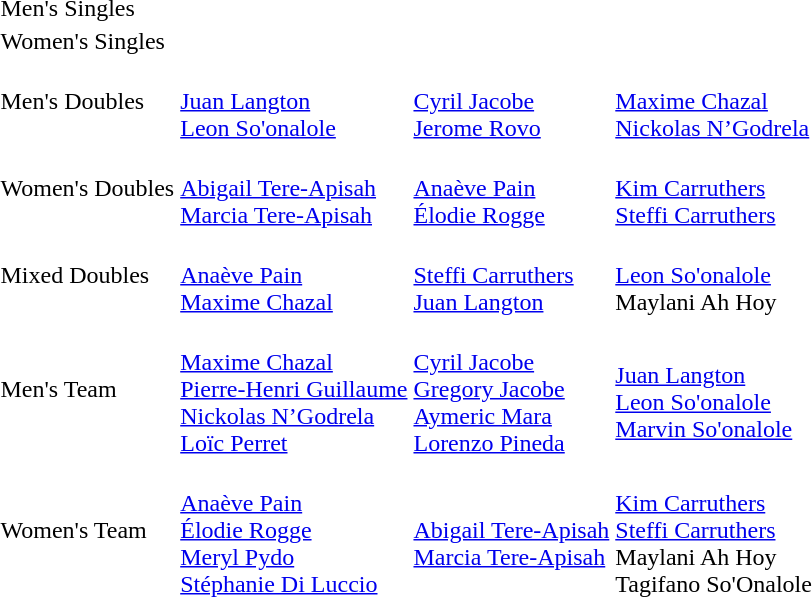<table>
<tr>
<td>Men's Singles</td>
<td></td>
<td></td>
<td></td>
</tr>
<tr>
<td>Women's Singles</td>
<td></td>
<td></td>
<td></td>
</tr>
<tr>
<td>Men's Doubles</td>
<td><br><a href='#'>Juan Langton</a><br><a href='#'>Leon So'onalole</a></td>
<td><br><a href='#'>Cyril Jacobe</a><br><a href='#'>Jerome Rovo</a></td>
<td><br><a href='#'>Maxime Chazal</a><br><a href='#'>Nickolas N’Godrela</a></td>
</tr>
<tr>
<td>Women's Doubles</td>
<td><br><a href='#'>Abigail Tere-Apisah</a><br><a href='#'>Marcia Tere-Apisah</a></td>
<td><br><a href='#'>Anaève Pain</a><br><a href='#'>Élodie Rogge</a></td>
<td><br><a href='#'>Kim Carruthers</a><br><a href='#'>Steffi Carruthers</a></td>
</tr>
<tr>
<td>Mixed Doubles</td>
<td><br><a href='#'>Anaève Pain</a><br><a href='#'>Maxime Chazal</a></td>
<td><br><a href='#'>Steffi Carruthers</a><br><a href='#'>Juan Langton</a></td>
<td><br><a href='#'>Leon So'onalole</a><br>Maylani Ah Hoy</td>
</tr>
<tr>
<td>Men's Team<br></td>
<td><br><a href='#'>Maxime Chazal</a><br><a href='#'>Pierre-Henri Guillaume</a><br><a href='#'>Nickolas N’Godrela</a><br><a href='#'>Loïc Perret</a></td>
<td><br><a href='#'>Cyril Jacobe</a><br><a href='#'>Gregory Jacobe</a><br><a href='#'>Aymeric Mara</a><br><a href='#'>Lorenzo Pineda</a></td>
<td><br><a href='#'>Juan Langton</a><br><a href='#'>Leon So'onalole</a><br><a href='#'>Marvin So'onalole</a></td>
</tr>
<tr>
<td>Women's Team<br></td>
<td><br><a href='#'>Anaève Pain</a><br><a href='#'>Élodie Rogge</a><br><a href='#'>Meryl Pydo</a><br><a href='#'>Stéphanie Di Luccio</a></td>
<td><br><a href='#'>Abigail Tere-Apisah</a><br><a href='#'>Marcia Tere-Apisah</a></td>
<td><br><a href='#'>Kim Carruthers</a><br><a href='#'>Steffi Carruthers</a><br>Maylani Ah Hoy<br>Tagifano So'Onalole</td>
</tr>
</table>
